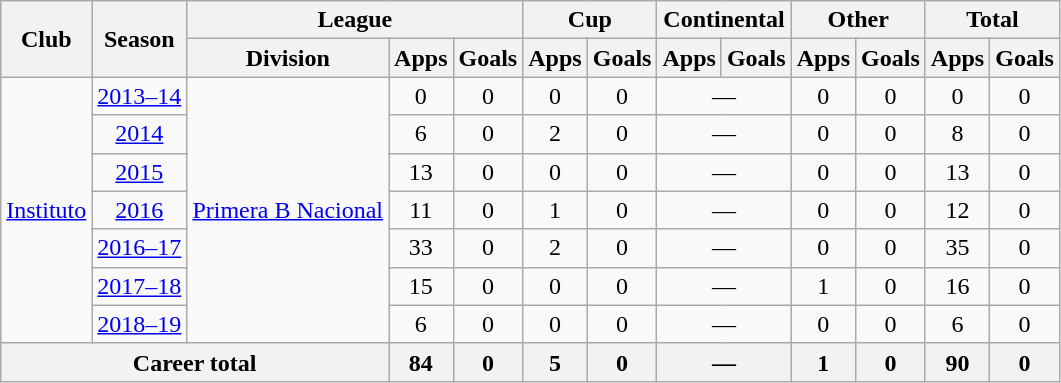<table class="wikitable" style="text-align:center">
<tr>
<th rowspan="2">Club</th>
<th rowspan="2">Season</th>
<th colspan="3">League</th>
<th colspan="2">Cup</th>
<th colspan="2">Continental</th>
<th colspan="2">Other</th>
<th colspan="2">Total</th>
</tr>
<tr>
<th>Division</th>
<th>Apps</th>
<th>Goals</th>
<th>Apps</th>
<th>Goals</th>
<th>Apps</th>
<th>Goals</th>
<th>Apps</th>
<th>Goals</th>
<th>Apps</th>
<th>Goals</th>
</tr>
<tr>
<td rowspan="7"><a href='#'>Instituto</a></td>
<td><a href='#'>2013–14</a></td>
<td rowspan="7"><a href='#'>Primera B Nacional</a></td>
<td>0</td>
<td>0</td>
<td>0</td>
<td>0</td>
<td colspan="2">—</td>
<td>0</td>
<td>0</td>
<td>0</td>
<td>0</td>
</tr>
<tr>
<td><a href='#'>2014</a></td>
<td>6</td>
<td>0</td>
<td>2</td>
<td>0</td>
<td colspan="2">—</td>
<td>0</td>
<td>0</td>
<td>8</td>
<td>0</td>
</tr>
<tr>
<td><a href='#'>2015</a></td>
<td>13</td>
<td>0</td>
<td>0</td>
<td>0</td>
<td colspan="2">—</td>
<td>0</td>
<td>0</td>
<td>13</td>
<td>0</td>
</tr>
<tr>
<td><a href='#'>2016</a></td>
<td>11</td>
<td>0</td>
<td>1</td>
<td>0</td>
<td colspan="2">—</td>
<td>0</td>
<td>0</td>
<td>12</td>
<td>0</td>
</tr>
<tr>
<td><a href='#'>2016–17</a></td>
<td>33</td>
<td>0</td>
<td>2</td>
<td>0</td>
<td colspan="2">—</td>
<td>0</td>
<td>0</td>
<td>35</td>
<td>0</td>
</tr>
<tr>
<td><a href='#'>2017–18</a></td>
<td>15</td>
<td>0</td>
<td>0</td>
<td>0</td>
<td colspan="2">—</td>
<td>1</td>
<td>0</td>
<td>16</td>
<td>0</td>
</tr>
<tr>
<td><a href='#'>2018–19</a></td>
<td>6</td>
<td>0</td>
<td>0</td>
<td>0</td>
<td colspan="2">—</td>
<td>0</td>
<td>0</td>
<td>6</td>
<td>0</td>
</tr>
<tr>
<th colspan="3">Career total</th>
<th>84</th>
<th>0</th>
<th>5</th>
<th>0</th>
<th colspan="2">—</th>
<th>1</th>
<th>0</th>
<th>90</th>
<th>0</th>
</tr>
</table>
